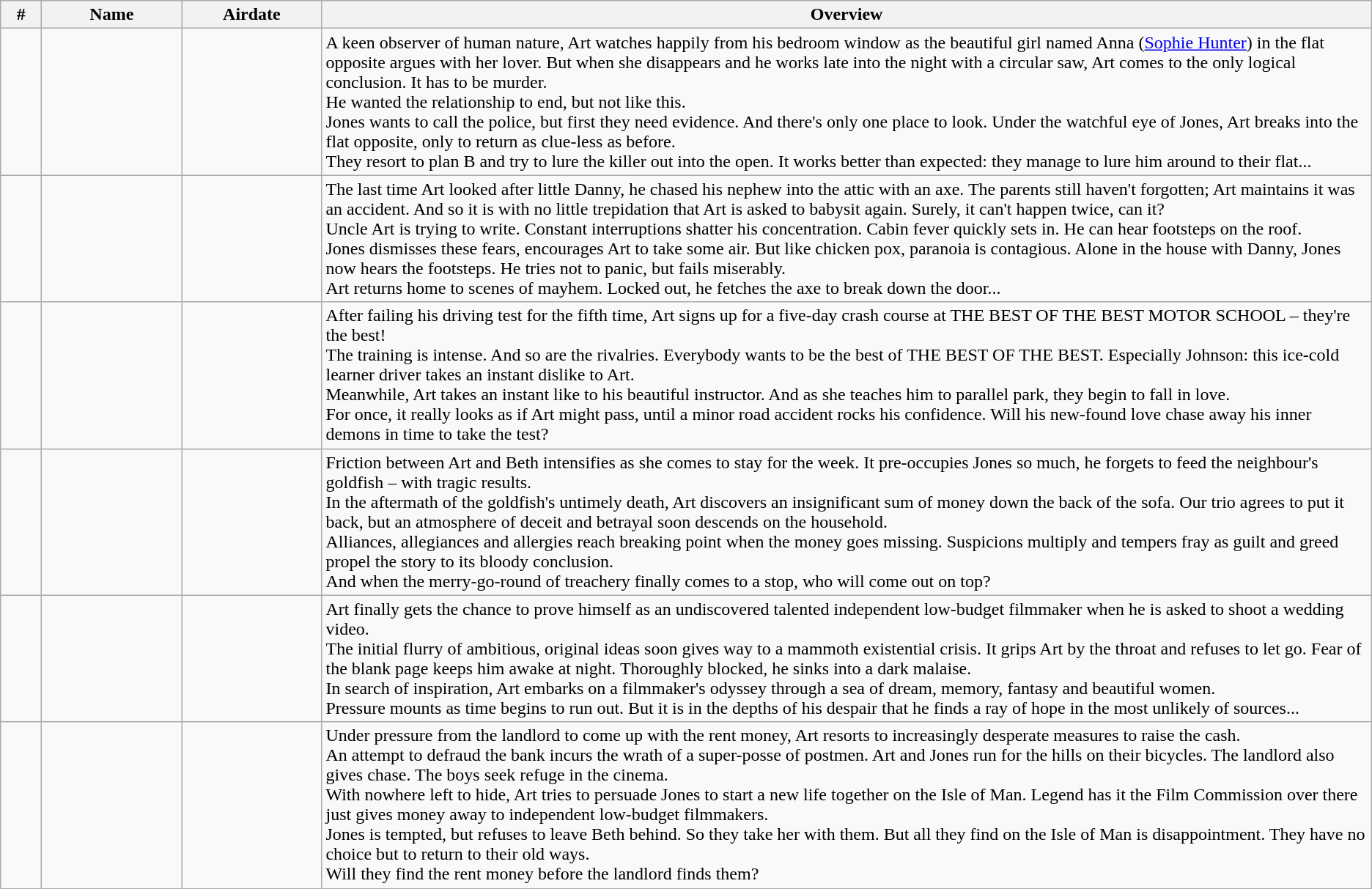<table class="wikitable">
<tr>
<th width="30">#</th>
<th width="120">Name</th>
<th width="120">Airdate</th>
<th>Overview</th>
</tr>
<tr>
<td></td>
<td></td>
<td></td>
<td>A keen observer of human nature, Art watches happily from his bedroom window as the beautiful girl named Anna (<a href='#'>Sophie Hunter</a>) in the flat opposite argues with her lover. But when she disappears and he works late into the night with a circular saw, Art comes to the only logical conclusion. It has to be murder.<br>He wanted the relationship to end, but not like this.<br>Jones wants to call the police, but first they need evidence. And there's only one place to look. Under the watchful eye of Jones, Art breaks into the flat opposite, only to return as clue-less as before.<br>They resort to plan B and try to lure the killer out into the open. It works better than expected: they manage to lure him around to their flat...</td>
</tr>
<tr>
<td></td>
<td></td>
<td></td>
<td>The last time Art looked after little Danny, he chased his nephew into the attic with an axe. The parents still haven't forgotten; Art maintains it was an accident. And so it is with no little trepidation that Art is asked to babysit again. Surely, it can't happen twice, can it?<br>Uncle Art is trying to write. Constant interruptions shatter his concentration. Cabin fever quickly sets in. He can hear footsteps on the roof.<br>Jones dismisses these fears, encourages Art to take some air. But like chicken pox, paranoia is contagious. Alone in the house with Danny, Jones now hears the footsteps. He tries not to panic, but fails miserably.<br>Art returns home to scenes of mayhem. Locked out, he fetches the axe to break down the door...</td>
</tr>
<tr>
<td></td>
<td></td>
<td></td>
<td>After failing his driving test for the fifth time, Art signs up for a five-day crash course at THE BEST OF THE BEST MOTOR SCHOOL – they're the best!<br>The training is intense. And so are the rivalries. Everybody wants to be the best of THE BEST OF THE BEST. Especially Johnson: this ice-cold learner driver takes an instant dislike to Art.<br>Meanwhile, Art takes an instant like to his beautiful instructor. And as she teaches him to parallel park, they begin to fall in love.<br>For once, it really looks as if Art might pass, until a minor road accident rocks his confidence. Will his new-found love chase away his inner demons in time to take the test?</td>
</tr>
<tr>
<td></td>
<td></td>
<td></td>
<td>Friction between Art and Beth intensifies as she comes to stay for the week. It pre-occupies Jones so much, he forgets to feed the neighbour's goldfish – with tragic results.<br>In the aftermath of the goldfish's untimely death, Art discovers an insignificant sum of money down the back of the sofa. Our trio agrees to put it back, but an atmosphere of deceit and betrayal soon descends on the household.<br>Alliances, allegiances and allergies reach breaking point when the money goes missing. Suspicions multiply and tempers fray as guilt and greed propel the story to its bloody conclusion.<br>And when the merry-go-round of treachery finally comes to a stop, who will come out on top?</td>
</tr>
<tr>
<td></td>
<td></td>
<td></td>
<td>Art finally gets the chance to prove himself as an undiscovered talented independent low-budget filmmaker when he is asked to shoot a wedding video.<br>The initial flurry of ambitious, original ideas soon gives way to a mammoth existential crisis. It grips Art by the throat and refuses to let go. Fear of the blank page keeps him awake at night. Thoroughly blocked, he sinks into a dark malaise.<br>In search of inspiration, Art embarks on a filmmaker's odyssey through a sea of dream, memory, fantasy and beautiful women.<br>Pressure mounts as time begins to run out. But it is in the depths of his despair that he finds a ray of hope in the most unlikely of sources...</td>
</tr>
<tr>
<td></td>
<td></td>
<td></td>
<td>Under pressure from the landlord to come up with the rent money, Art resorts to increasingly desperate measures to raise the cash.<br>An attempt to defraud the bank incurs the wrath of a super-posse of postmen. Art and Jones run for the hills on their bicycles. The landlord also gives chase. The boys seek refuge in the cinema.<br>With nowhere left to hide, Art tries to persuade Jones to start a new life together on the Isle of Man. Legend has it the Film Commission over there just gives money away to independent low-budget filmmakers.<br>Jones is tempted, but refuses to leave Beth behind. So they take her with them. But all they find on the Isle of Man is disappointment. They have no choice but to return to their old ways.<br>Will they find the rent money before the landlord finds them?</td>
</tr>
</table>
